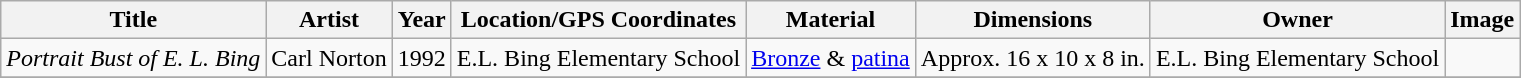<table class="wikitable sortable">
<tr>
<th>Title</th>
<th>Artist</th>
<th>Year</th>
<th>Location/GPS Coordinates</th>
<th>Material</th>
<th>Dimensions</th>
<th>Owner</th>
<th>Image</th>
</tr>
<tr>
<td><em>Portrait Bust of E. L. Bing</em></td>
<td>Carl Norton</td>
<td>1992</td>
<td>E.L. Bing Elementary School</td>
<td><a href='#'>Bronze</a> & <a href='#'>patina</a></td>
<td>Approx. 16 x 10 x 8 in.</td>
<td>E.L. Bing Elementary School</td>
<td></td>
</tr>
<tr>
</tr>
</table>
